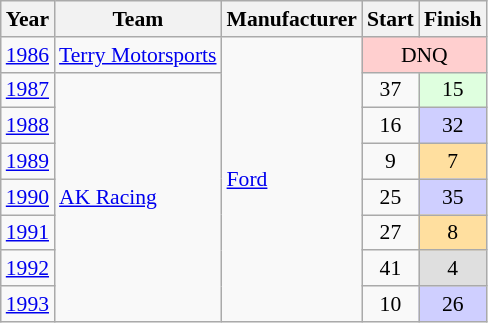<table class="wikitable" style="font-size: 90%;">
<tr>
<th>Year</th>
<th>Team</th>
<th>Manufacturer</th>
<th>Start</th>
<th>Finish</th>
</tr>
<tr>
<td><a href='#'>1986</a></td>
<td><a href='#'>Terry Motorsports</a></td>
<td rowspan=8><a href='#'>Ford</a></td>
<td align=center colspan=2 style="background:#FFCFCF;">DNQ</td>
</tr>
<tr>
<td><a href='#'>1987</a></td>
<td rowspan=7><a href='#'>AK Racing</a></td>
<td align=center>37</td>
<td align=center style="background:#DFFFDF;">15</td>
</tr>
<tr>
<td><a href='#'>1988</a></td>
<td align=center>16</td>
<td align=center style="background:#CFCFFF;">32</td>
</tr>
<tr>
<td><a href='#'>1989</a></td>
<td align=center>9</td>
<td align=center style="background:#FFDF9F;">7</td>
</tr>
<tr>
<td><a href='#'>1990</a></td>
<td align=center>25</td>
<td align=center style="background:#CFCFFF;">35</td>
</tr>
<tr>
<td><a href='#'>1991</a></td>
<td align=center>27</td>
<td align=center style="background:#FFDF9F;">8</td>
</tr>
<tr>
<td><a href='#'>1992</a></td>
<td align=center>41</td>
<td align=center style="background:#DFDFDF;">4</td>
</tr>
<tr>
<td><a href='#'>1993</a></td>
<td align=center>10</td>
<td align=center style="background:#CFCFFF;">26</td>
</tr>
</table>
